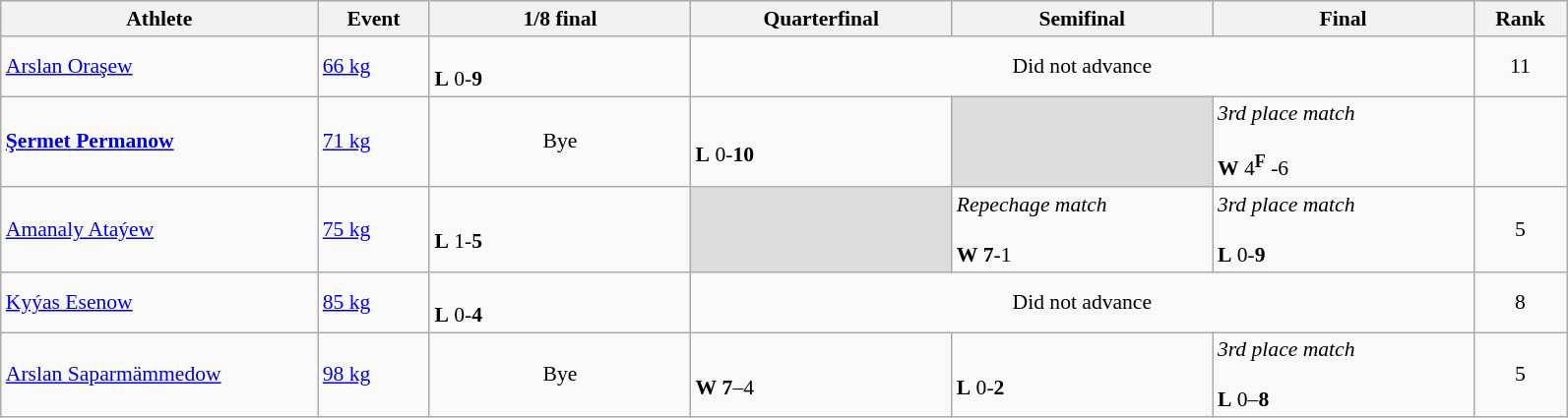<table class="wikitable" width="84%" style="text-align:left; font-size:90%">
<tr>
<th width="17%">Athlete</th>
<th width="6%">Event</th>
<th width="14%">1/8 final</th>
<th width="14%">Quarterfinal</th>
<th width="14%">Semifinal</th>
<th width="14%">Final</th>
<th width="5%">Rank</th>
</tr>
<tr>
<td><a href='#'>Arslan Oraşew</a></td>
<td><a href='#'>66 kg</a></td>
<td><br><strong>L</strong> 0-<strong>9</strong></td>
<td align=center colspan=3>Did not advance</td>
<td align=center>11</td>
</tr>
<tr>
<td><strong><a href='#'>Şermet Permanow</a></strong></td>
<td><a href='#'>71 kg</a></td>
<td align=center>Bye</td>
<td><br><strong>L</strong> 0-<strong>10</strong></td>
<td bgcolor=#DCDCDC></td>
<td><em> 3rd place match</em><br><br><strong>W</strong> 4<sup><strong>F</strong></sup> -6</td>
<td align=center></td>
</tr>
<tr>
<td><a href='#'>Amanaly Ataýew</a></td>
<td><a href='#'>75 kg</a></td>
<td><br><strong>L</strong> 1-<strong>5</strong></td>
<td bgcolor=#DCDCDC></td>
<td><em> Repechage match</em><br><br><strong>W</strong>  <strong>7</strong>-1</td>
<td><em> 3rd place match</em><br><br><strong>L</strong> 0-<strong>9</strong></td>
<td align=center>5</td>
</tr>
<tr>
<td><a href='#'>Kyýas Esenow</a></td>
<td><a href='#'>85 kg</a></td>
<td><br><strong>L</strong> 0-<strong>4</strong></td>
<td align=center colspan=3>Did not advance</td>
<td align=center>8</td>
</tr>
<tr>
<td><a href='#'>Arslan Saparmämmedow</a></td>
<td><a href='#'>98 kg</a></td>
<td align=center>Bye</td>
<td><br><strong>W</strong> <strong>7</strong>–4</td>
<td><br><strong>L</strong> 0-<strong>2</strong></td>
<td><em> 3rd place match</em><br><br><strong>L</strong> 0–<strong>8</strong></td>
<td align=center>5</td>
</tr>
</table>
